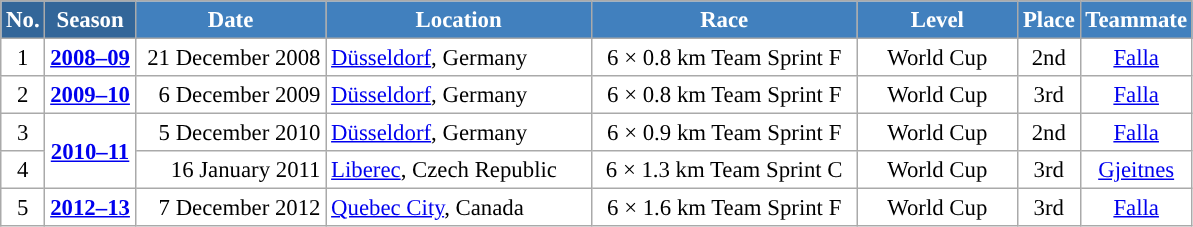<table class="wikitable sortable" style="font-size:95%; text-align:center; border:grey solid 1px; border-collapse:collapse; background:#ffffff;">
<tr style="background:#efefef;">
<th style="background-color:#369; color:white;">No.</th>
<th style="background-color:#369; color:white;">Season</th>
<th style="background-color:#4180be; color:white; width:120px;">Date</th>
<th style="background-color:#4180be; color:white; width:170px;">Location</th>
<th style="background-color:#4180be; color:white; width:170px;">Race</th>
<th style="background-color:#4180be; color:white; width:100px;">Level</th>
<th style="background-color:#4180be; color:white;">Place</th>
<th style="background-color:#4180be; color:white;">Teammate</th>
</tr>
<tr>
<td align=center>1</td>
<td align=center><strong><a href='#'>2008–09</a></strong></td>
<td align=right>21 December 2008</td>
<td align=left> <a href='#'>Düsseldorf</a>, Germany</td>
<td>6 × 0.8 km Team Sprint F</td>
<td>World Cup</td>
<td>2nd</td>
<td><a href='#'>Falla</a></td>
</tr>
<tr>
<td align=center>2</td>
<td align=center><strong><a href='#'>2009–10</a></strong></td>
<td align=right>6 December 2009</td>
<td align=left> <a href='#'>Düsseldorf</a>, Germany</td>
<td>6 × 0.8 km Team Sprint F</td>
<td>World Cup</td>
<td>3rd</td>
<td><a href='#'>Falla</a></td>
</tr>
<tr>
<td align=center>3</td>
<td rowspan=2 align=center><strong><a href='#'>2010–11</a></strong></td>
<td align=right>5 December 2010</td>
<td align=left> <a href='#'>Düsseldorf</a>, Germany</td>
<td>6 × 0.9 km Team Sprint F</td>
<td>World Cup</td>
<td>2nd</td>
<td><a href='#'>Falla</a></td>
</tr>
<tr>
<td align=center>4</td>
<td align=right>16 January 2011</td>
<td align=left> <a href='#'>Liberec</a>, Czech Republic</td>
<td>6 × 1.3 km Team Sprint C</td>
<td>World Cup</td>
<td>3rd</td>
<td><a href='#'>Gjeitnes</a></td>
</tr>
<tr>
<td align=center>5</td>
<td rowspan=1 align=center><strong><a href='#'>2012–13</a></strong></td>
<td align=right>7 December 2012</td>
<td align=left> <a href='#'>Quebec City</a>, Canada</td>
<td>6 × 1.6 km Team Sprint F</td>
<td>World Cup</td>
<td>3rd</td>
<td><a href='#'>Falla</a></td>
</tr>
</table>
